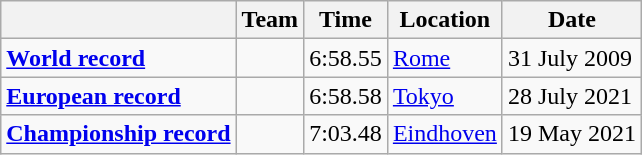<table class=wikitable>
<tr>
<th></th>
<th>Team</th>
<th>Time</th>
<th>Location</th>
<th>Date</th>
</tr>
<tr>
<td><strong><a href='#'>World record</a></strong></td>
<td></td>
<td>6:58.55</td>
<td><a href='#'>Rome</a></td>
<td>31 July 2009</td>
</tr>
<tr>
<td><strong><a href='#'>European record</a></strong></td>
<td></td>
<td>6:58.58</td>
<td><a href='#'>Tokyo</a></td>
<td>28 July 2021</td>
</tr>
<tr>
<td><strong><a href='#'>Championship record</a></strong></td>
<td></td>
<td>7:03.48</td>
<td><a href='#'>Eindhoven</a></td>
<td>19 May 2021</td>
</tr>
</table>
